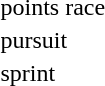<table>
<tr>
<td>points race<br></td>
<td></td>
<td></td>
<td></td>
</tr>
<tr>
<td>pursuit<br></td>
<td></td>
<td></td>
<td></td>
</tr>
<tr>
<td>sprint<br></td>
<td></td>
<td></td>
<td></td>
</tr>
</table>
